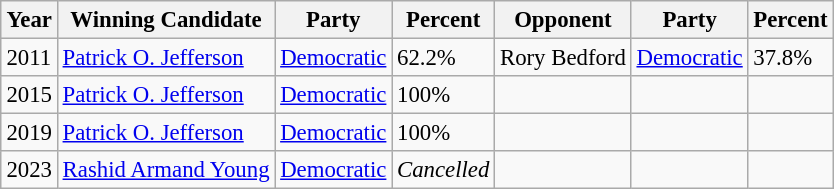<table class="wikitable" style="margin:0.5em auto; font-size:95%;">
<tr>
<th>Year</th>
<th>Winning Candidate</th>
<th>Party</th>
<th>Percent</th>
<th>Opponent</th>
<th>Party</th>
<th>Percent</th>
</tr>
<tr>
<td>2011</td>
<td><a href='#'>Patrick O. Jefferson</a></td>
<td><a href='#'>Democratic</a></td>
<td>62.2%</td>
<td>Rory Bedford</td>
<td><a href='#'>Democratic</a></td>
<td>37.8%</td>
</tr>
<tr>
<td>2015</td>
<td><a href='#'>Patrick O. Jefferson</a></td>
<td><a href='#'>Democratic</a></td>
<td>100%</td>
<td></td>
<td></td>
<td></td>
</tr>
<tr>
<td>2019</td>
<td><a href='#'>Patrick O. Jefferson</a></td>
<td><a href='#'>Democratic</a></td>
<td>100%</td>
<td></td>
<td></td>
<td></td>
</tr>
<tr>
<td>2023</td>
<td><a href='#'>Rashid Armand Young</a></td>
<td><a href='#'>Democratic</a></td>
<td><em>Cancelled</em></td>
<td></td>
<td></td>
<td></td>
</tr>
</table>
